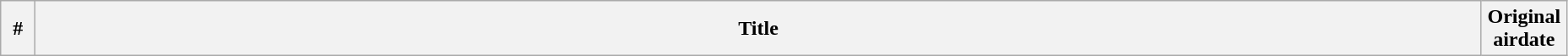<table class="wikitable plainrowheaders" style="width:98%;">
<tr>
<th width="20">#</th>
<th>Title</th>
<th width="60">Original airdate<br>


</th>
</tr>
</table>
